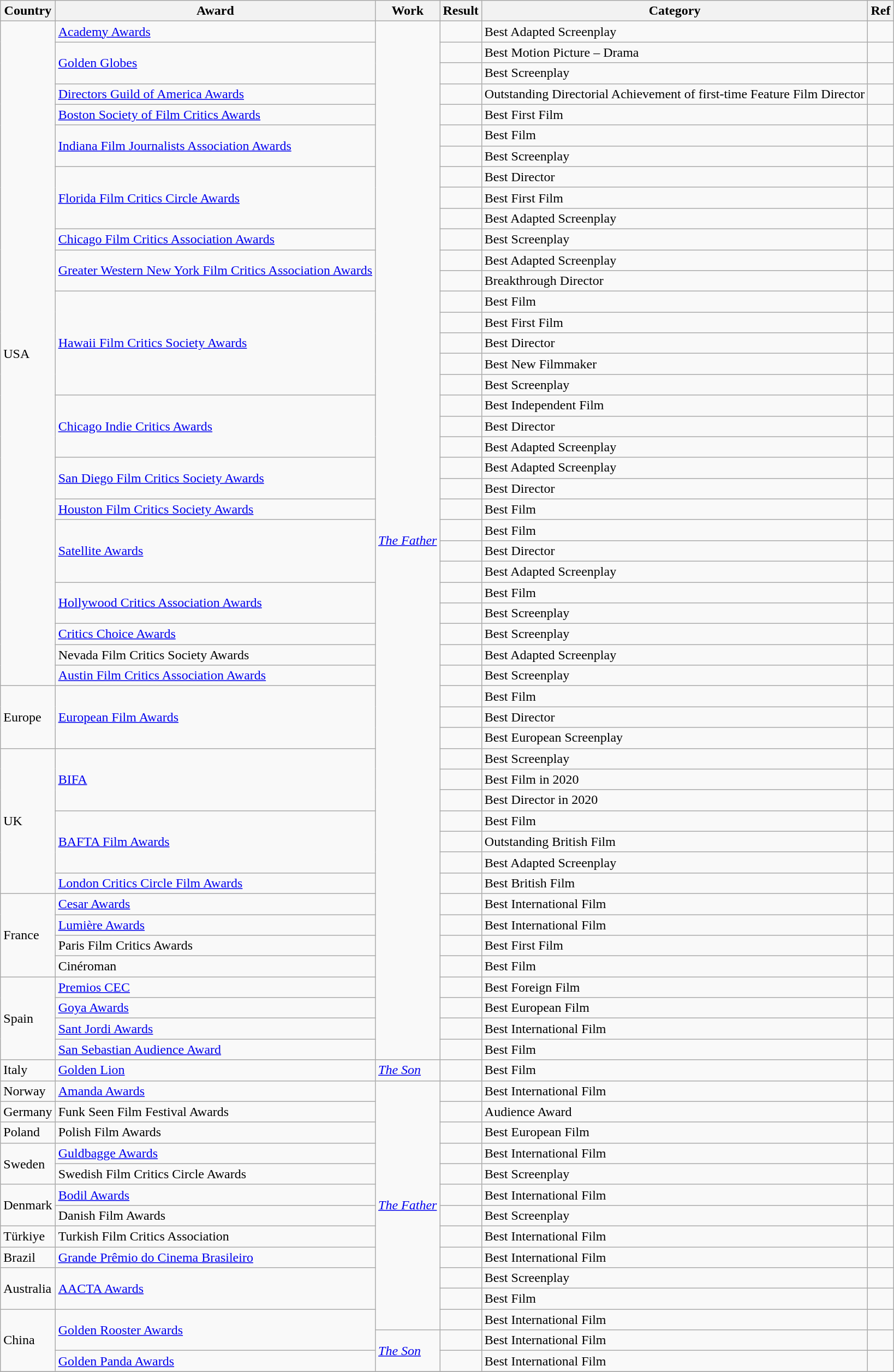<table class="wikitable sortable">
<tr>
<th scope=col>Country</th>
<th scope=col>Award</th>
<th scope=col>Work</th>
<th scope=col>Result</th>
<th scope=col>Category</th>
<th scope=col>Ref</th>
</tr>
<tr>
<td rowspan="32">USA</td>
<td><a href='#'>Academy Awards</a></td>
<td rowspan="50"><a href='#'><em>The Father</em></a></td>
<td></td>
<td>Best Adapted Screenplay</td>
<td></td>
</tr>
<tr>
<td rowspan="2"><a href='#'>Golden Globes</a></td>
<td></td>
<td>Best Motion Picture – Drama</td>
<td></td>
</tr>
<tr>
<td></td>
<td>Best Screenplay</td>
<td></td>
</tr>
<tr>
<td><a href='#'>Directors Guild of America Awards</a></td>
<td></td>
<td>Outstanding Directorial Achievement of first-time Feature Film Director</td>
<td></td>
</tr>
<tr>
<td><a href='#'>Boston Society of Film Critics Awards</a></td>
<td></td>
<td>Best First Film</td>
<td></td>
</tr>
<tr>
<td rowspan="2"><a href='#'>Indiana Film Journalists Association Awards</a></td>
<td></td>
<td>Best Film</td>
<td></td>
</tr>
<tr>
<td></td>
<td>Best Screenplay</td>
<td></td>
</tr>
<tr>
<td rowspan="3"><a href='#'>Florida Film Critics Circle Awards</a></td>
<td></td>
<td>Best Director</td>
<td></td>
</tr>
<tr>
<td></td>
<td>Best First Film</td>
<td></td>
</tr>
<tr>
<td></td>
<td>Best Adapted Screenplay</td>
<td></td>
</tr>
<tr>
<td><a href='#'>Chicago Film Critics Association Awards</a></td>
<td></td>
<td>Best Screenplay</td>
<td></td>
</tr>
<tr>
<td rowspan="2"><a href='#'>Greater Western New York Film Critics Association Awards</a></td>
<td></td>
<td>Best Adapted Screenplay</td>
<td></td>
</tr>
<tr>
<td></td>
<td>Breakthrough Director</td>
<td></td>
</tr>
<tr>
<td rowspan="5"><a href='#'>Hawaii Film Critics Society Awards</a></td>
<td></td>
<td>Best Film</td>
<td></td>
</tr>
<tr>
<td></td>
<td>Best First Film</td>
<td></td>
</tr>
<tr>
<td></td>
<td>Best Director</td>
<td></td>
</tr>
<tr>
<td></td>
<td>Best New Filmmaker</td>
<td></td>
</tr>
<tr>
<td></td>
<td>Best Screenplay</td>
<td></td>
</tr>
<tr>
<td rowspan="3"><a href='#'>Chicago Indie Critics Awards</a></td>
<td></td>
<td>Best Independent Film</td>
<td></td>
</tr>
<tr>
<td></td>
<td>Best Director</td>
<td></td>
</tr>
<tr>
<td></td>
<td>Best Adapted Screenplay</td>
<td></td>
</tr>
<tr>
<td rowspan="2"><a href='#'>San Diego Film Critics Society Awards</a></td>
<td></td>
<td>Best Adapted Screenplay</td>
<td></td>
</tr>
<tr>
<td></td>
<td>Best Director</td>
<td></td>
</tr>
<tr>
<td><a href='#'>Houston Film Critics Society Awards</a></td>
<td></td>
<td>Best Film</td>
<td></td>
</tr>
<tr>
<td rowspan="3"><a href='#'>Satellite Awards</a></td>
<td></td>
<td>Best Film</td>
<td></td>
</tr>
<tr>
<td></td>
<td>Best Director</td>
<td></td>
</tr>
<tr>
<td></td>
<td>Best Adapted Screenplay</td>
<td></td>
</tr>
<tr>
<td rowspan="2"><a href='#'>Hollywood Critics Association Awards</a></td>
<td></td>
<td>Best Film</td>
<td></td>
</tr>
<tr>
<td></td>
<td>Best Screenplay</td>
<td></td>
</tr>
<tr>
<td><a href='#'>Critics Choice Awards</a></td>
<td></td>
<td>Best Screenplay</td>
<td></td>
</tr>
<tr>
<td>Nevada Film Critics Society Awards</td>
<td></td>
<td>Best Adapted Screenplay</td>
<td></td>
</tr>
<tr>
<td><a href='#'>Austin Film Critics Association Awards</a></td>
<td></td>
<td>Best Screenplay</td>
<td></td>
</tr>
<tr>
<td rowspan="3">Europe</td>
<td rowspan="3"><a href='#'>European Film Awards</a></td>
<td></td>
<td>Best Film</td>
<td></td>
</tr>
<tr>
<td></td>
<td>Best Director</td>
<td></td>
</tr>
<tr>
<td></td>
<td>Best European Screenplay</td>
<td></td>
</tr>
<tr>
<td rowspan="7">UK</td>
<td rowspan="3"><a href='#'>BIFA</a></td>
<td></td>
<td>Best Screenplay</td>
<td></td>
</tr>
<tr>
<td></td>
<td>Best Film in 2020</td>
<td></td>
</tr>
<tr>
<td></td>
<td>Best Director in 2020</td>
<td></td>
</tr>
<tr>
<td rowspan="3"><a href='#'>BAFTA Film Awards</a></td>
<td></td>
<td>Best Film</td>
<td></td>
</tr>
<tr>
<td></td>
<td>Outstanding British Film</td>
<td></td>
</tr>
<tr>
<td></td>
<td>Best Adapted Screenplay</td>
<td></td>
</tr>
<tr>
<td><a href='#'>London Critics Circle Film Awards</a></td>
<td></td>
<td>Best British Film</td>
<td></td>
</tr>
<tr>
<td rowspan="4">France</td>
<td><a href='#'>Cesar Awards</a></td>
<td></td>
<td>Best International Film</td>
<td></td>
</tr>
<tr>
<td><a href='#'>Lumière Awards</a></td>
<td></td>
<td>Best International Film</td>
<td></td>
</tr>
<tr>
<td>Paris Film Critics Awards</td>
<td></td>
<td>Best First Film</td>
<td></td>
</tr>
<tr>
<td>Cinéroman</td>
<td></td>
<td>Best Film</td>
<td></td>
</tr>
<tr>
<td rowspan="4">Spain</td>
<td><a href='#'>Premios CEC</a></td>
<td></td>
<td>Best Foreign Film</td>
<td></td>
</tr>
<tr>
<td><a href='#'>Goya Awards</a></td>
<td></td>
<td>Best European Film</td>
<td></td>
</tr>
<tr>
<td><a href='#'>Sant Jordi Awards</a></td>
<td></td>
<td>Best International Film</td>
<td></td>
</tr>
<tr>
<td><a href='#'>San Sebastian Audience Award</a></td>
<td></td>
<td>Best Film</td>
<td></td>
</tr>
<tr>
<td>Italy</td>
<td><a href='#'>Golden Lion</a></td>
<td><a href='#'><em>The Son</em></a></td>
<td></td>
<td>Best Film</td>
<td></td>
</tr>
<tr>
<td>Norway</td>
<td><a href='#'>Amanda Awards</a></td>
<td rowspan="12"><a href='#'><em>The Father</em></a></td>
<td></td>
<td>Best International Film</td>
<td></td>
</tr>
<tr>
<td>Germany</td>
<td>Funk Seen Film Festival Awards</td>
<td></td>
<td>Audience Award</td>
<td></td>
</tr>
<tr>
<td>Poland</td>
<td>Polish Film Awards</td>
<td></td>
<td>Best European Film</td>
<td></td>
</tr>
<tr>
<td rowspan="2">Sweden</td>
<td><a href='#'>Guldbagge Awards</a></td>
<td></td>
<td>Best International Film</td>
<td></td>
</tr>
<tr>
<td>Swedish Film Critics Circle Awards</td>
<td></td>
<td>Best Screenplay</td>
<td></td>
</tr>
<tr>
<td rowspan="2">Denmark</td>
<td><a href='#'>Bodil Awards</a></td>
<td></td>
<td>Best International Film</td>
<td></td>
</tr>
<tr>
<td>Danish Film Awards</td>
<td></td>
<td>Best Screenplay</td>
<td></td>
</tr>
<tr>
<td>Türkiye</td>
<td>Turkish Film Critics Association</td>
<td></td>
<td>Best International Film</td>
<td></td>
</tr>
<tr>
<td>Brazil</td>
<td><a href='#'>Grande Prêmio do Cinema Brasileiro</a></td>
<td></td>
<td>Best International Film</td>
<td></td>
</tr>
<tr>
<td rowspan="2">Australia</td>
<td rowspan="2"><a href='#'>AACTA Awards</a></td>
<td></td>
<td>Best Screenplay</td>
<td></td>
</tr>
<tr>
<td></td>
<td>Best Film</td>
<td></td>
</tr>
<tr>
<td rowspan="3">China</td>
<td rowspan="2"><a href='#'>Golden Rooster Awards</a></td>
<td></td>
<td>Best International Film</td>
<td></td>
</tr>
<tr>
<td rowspan="2"><a href='#'><em>The Son</em></a></td>
<td></td>
<td>Best International Film</td>
<td></td>
</tr>
<tr>
<td><a href='#'>Golden Panda Awards</a></td>
<td></td>
<td>Best International Film</td>
<td></td>
</tr>
<tr>
</tr>
</table>
